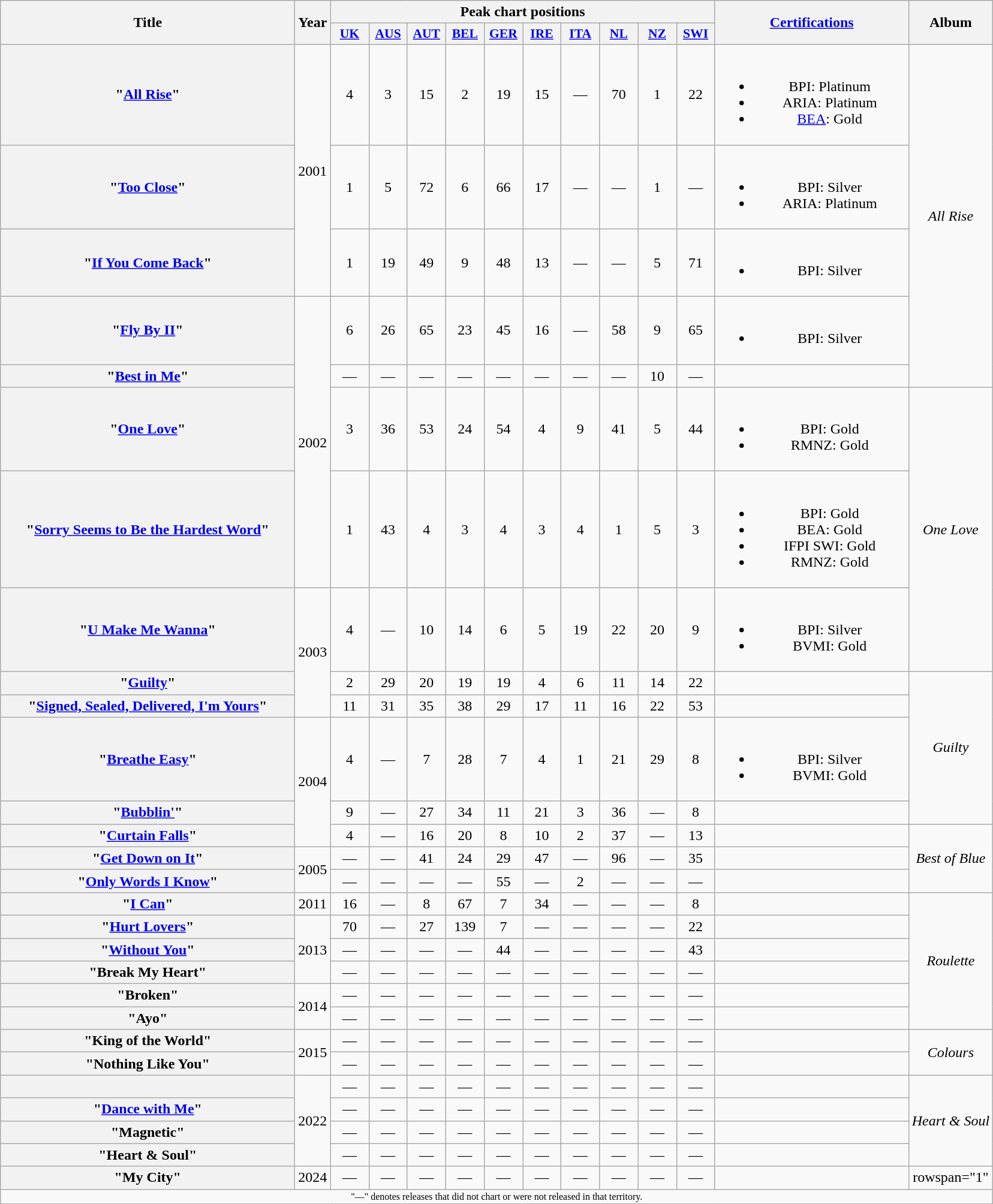<table class="wikitable plainrowheaders" style="text-align:center;" border="1">
<tr>
<th scope="col" rowspan="2" style="width:20em;">Title</th>
<th scope="col" rowspan="2">Year</th>
<th scope="col" colspan="10">Peak chart positions</th>
<th scope="col" rowspan="2" style="width:13em;"><a href='#'>Certifications</a></th>
<th scope="col" rowspan="2">Album</th>
</tr>
<tr>
<th scope="col" style="width:2.5em;font-size:90%;"><a href='#'>UK</a><br></th>
<th scope="col" style="width:2.5em;font-size:90%;"><a href='#'>AUS</a><br></th>
<th scope="col" style="width:2.5em;font-size:90%;"><a href='#'>AUT</a><br></th>
<th scope="col" style="width:2.5em;font-size:90%;"><a href='#'>BEL</a><br></th>
<th scope="col" style="width:2.5em;font-size:90%;"><a href='#'>GER</a><br></th>
<th scope="col" style="width:2.5em;font-size:90%;"><a href='#'>IRE</a><br></th>
<th scope="col" style="width:2.5em;font-size:90%;"><a href='#'>ITA</a><br></th>
<th scope="col" style="width:2.5em;font-size:90%;"><a href='#'>NL</a><br></th>
<th scope="col" style="width:2.5em;font-size:90%;"><a href='#'>NZ</a><br></th>
<th scope="col" style="width:2.5em;font-size:90%;"><a href='#'>SWI</a><br></th>
</tr>
<tr>
<th scope="row">"<a href='#'>All Rise</a>"</th>
<td rowspan="3">2001</td>
<td>4</td>
<td>3</td>
<td>15</td>
<td>2</td>
<td>19</td>
<td>15</td>
<td>—</td>
<td>70</td>
<td>1</td>
<td>22</td>
<td><br><ul><li>BPI: Platinum</li><li>ARIA: Platinum</li><li><a href='#'>BEA</a>: Gold</li></ul></td>
<td rowspan="5"><em>All Rise</em></td>
</tr>
<tr>
<th scope="row">"<a href='#'>Too Close</a>"</th>
<td>1</td>
<td>5</td>
<td>72</td>
<td>6</td>
<td>66</td>
<td>17</td>
<td>—</td>
<td>—</td>
<td>1</td>
<td>—</td>
<td><br><ul><li>BPI: Silver</li><li>ARIA: Platinum</li></ul></td>
</tr>
<tr>
<th scope="row">"<a href='#'>If You Come Back</a>"</th>
<td>1</td>
<td>19</td>
<td>49</td>
<td>9</td>
<td>48</td>
<td>13</td>
<td>—</td>
<td>—</td>
<td>5</td>
<td>71</td>
<td><br><ul><li>BPI: Silver</li></ul></td>
</tr>
<tr>
<th scope="row">"<a href='#'>Fly By II</a>"</th>
<td rowspan="4">2002</td>
<td>6</td>
<td>26</td>
<td>65</td>
<td>23</td>
<td>45</td>
<td>16</td>
<td>—</td>
<td>58</td>
<td>9</td>
<td>65</td>
<td><br><ul><li>BPI: Silver</li></ul></td>
</tr>
<tr>
<th scope="row">"<a href='#'>Best in Me</a>"</th>
<td>—</td>
<td>—</td>
<td>—</td>
<td>—</td>
<td>—</td>
<td>—</td>
<td>—</td>
<td>—</td>
<td>10</td>
<td>—</td>
<td></td>
</tr>
<tr>
<th scope="row">"<a href='#'>One Love</a>"</th>
<td>3</td>
<td>36</td>
<td>53</td>
<td>24</td>
<td>54</td>
<td>4</td>
<td>9</td>
<td>41</td>
<td>5</td>
<td>44</td>
<td><br><ul><li>BPI: Gold</li><li>RMNZ: Gold</li></ul></td>
<td rowspan="3"><em>One Love</em></td>
</tr>
<tr>
<th scope="row">"<a href='#'>Sorry Seems to Be the Hardest Word</a>"<br></th>
<td>1</td>
<td>43</td>
<td>4</td>
<td>3</td>
<td>4</td>
<td>3</td>
<td>4</td>
<td>1</td>
<td>5</td>
<td>3</td>
<td><br><ul><li>BPI: Gold</li><li>BEA: Gold</li><li>IFPI SWI: Gold</li><li>RMNZ: Gold</li></ul></td>
</tr>
<tr>
<th scope="row">"<a href='#'>U Make Me Wanna</a>"</th>
<td rowspan="3">2003</td>
<td>4</td>
<td>—</td>
<td>10</td>
<td>14</td>
<td>6</td>
<td>5</td>
<td>19</td>
<td>22</td>
<td>20</td>
<td>9</td>
<td><br><ul><li>BPI: Silver</li><li>BVMI: Gold</li></ul></td>
</tr>
<tr>
<th scope="row">"<a href='#'>Guilty</a>"</th>
<td>2</td>
<td>29</td>
<td>20</td>
<td>19</td>
<td>19</td>
<td>4</td>
<td>6</td>
<td>11</td>
<td>14</td>
<td>22</td>
<td></td>
<td rowspan="4"><em>Guilty</em></td>
</tr>
<tr>
<th scope="row">"<a href='#'>Signed, Sealed, Delivered, I'm Yours</a>"<br></th>
<td>11</td>
<td>31</td>
<td>35</td>
<td>38</td>
<td>29</td>
<td>17</td>
<td>11</td>
<td>16</td>
<td>22</td>
<td>53</td>
<td></td>
</tr>
<tr>
<th scope="row">"<a href='#'>Breathe Easy</a>"</th>
<td rowspan="3">2004</td>
<td>4</td>
<td>—</td>
<td>7</td>
<td>28</td>
<td>7</td>
<td>4</td>
<td>1</td>
<td>21</td>
<td>29</td>
<td>8</td>
<td><br><ul><li>BPI: Silver</li><li>BVMI: Gold</li></ul></td>
</tr>
<tr>
<th scope="row">"<a href='#'>Bubblin'</a>"<br></th>
<td>9</td>
<td>—</td>
<td>27</td>
<td>34</td>
<td>11</td>
<td>21</td>
<td>3</td>
<td>36</td>
<td>—</td>
<td>8</td>
<td></td>
</tr>
<tr>
<th scope="row">"<a href='#'>Curtain Falls</a>"</th>
<td>4</td>
<td>—</td>
<td>16</td>
<td>20</td>
<td>8</td>
<td>10</td>
<td>2</td>
<td>37</td>
<td>—</td>
<td>13</td>
<td></td>
<td rowspan="3"><em>Best of Blue</em></td>
</tr>
<tr>
<th scope="row">"<a href='#'>Get Down on It</a>"<br></th>
<td rowspan="2">2005</td>
<td>—</td>
<td>—</td>
<td>41</td>
<td>24</td>
<td>29</td>
<td>47</td>
<td>—</td>
<td>96</td>
<td>—</td>
<td>35</td>
<td></td>
</tr>
<tr>
<th scope="row">"<a href='#'>Only Words I Know</a>"</th>
<td>—</td>
<td>—</td>
<td>—</td>
<td>—</td>
<td>55</td>
<td>—</td>
<td>2</td>
<td>—</td>
<td>—</td>
<td>—</td>
<td></td>
</tr>
<tr>
<th scope="row">"<a href='#'>I Can</a>"</th>
<td>2011</td>
<td>16</td>
<td>—</td>
<td>8</td>
<td>67</td>
<td>7</td>
<td>34</td>
<td>—</td>
<td>—</td>
<td>—</td>
<td>8</td>
<td></td>
<td rowspan=6><em>Roulette</em></td>
</tr>
<tr>
<th scope="row">"<a href='#'>Hurt Lovers</a>"</th>
<td rowspan="3">2013</td>
<td>70</td>
<td>—</td>
<td>27</td>
<td>139</td>
<td>7</td>
<td>—</td>
<td>—</td>
<td>—</td>
<td>—</td>
<td>22</td>
<td></td>
</tr>
<tr>
<th scope="row">"<a href='#'>Without You</a>"</th>
<td>—</td>
<td>—</td>
<td>—</td>
<td>—</td>
<td>44</td>
<td>—</td>
<td>—</td>
<td>—</td>
<td>—</td>
<td>43</td>
<td></td>
</tr>
<tr>
<th scope="row">"Break My Heart"</th>
<td>—</td>
<td>—</td>
<td>—</td>
<td>—</td>
<td>—</td>
<td>—</td>
<td>—</td>
<td>—</td>
<td>—</td>
<td>—</td>
<td></td>
</tr>
<tr>
<th scope="row">"Broken"</th>
<td rowspan="2">2014</td>
<td>—</td>
<td>—</td>
<td>—</td>
<td>—</td>
<td>—</td>
<td>—</td>
<td>—</td>
<td>—</td>
<td>—</td>
<td>—</td>
<td></td>
</tr>
<tr>
<th scope="row">"Ayo"</th>
<td>—</td>
<td>—</td>
<td>—</td>
<td>—</td>
<td>—</td>
<td>—</td>
<td>—</td>
<td>—</td>
<td>—</td>
<td>—</td>
<td></td>
</tr>
<tr>
<th scope="row">"King of the World"</th>
<td rowspan="2">2015</td>
<td>—</td>
<td>—</td>
<td>—</td>
<td>—</td>
<td>—</td>
<td>—</td>
<td>—</td>
<td>—</td>
<td>—</td>
<td>—</td>
<td></td>
<td rowspan="2"><em>Colours</em></td>
</tr>
<tr>
<th scope="row">"Nothing Like You"</th>
<td>—</td>
<td>—</td>
<td>—</td>
<td>—</td>
<td>—</td>
<td>—</td>
<td>—</td>
<td>—</td>
<td>—</td>
<td>—</td>
<td></td>
</tr>
<tr>
<th scope="row"></th>
<td rowspan="4">2022</td>
<td>—</td>
<td>—</td>
<td>—</td>
<td>—</td>
<td>—</td>
<td>—</td>
<td>—</td>
<td>—</td>
<td>—</td>
<td>—</td>
<td></td>
<td rowspan="4"><em>Heart & Soul</em></td>
</tr>
<tr>
<th scope="row">"<a href='#'>Dance with Me</a>"</th>
<td>—</td>
<td>—</td>
<td>—</td>
<td>—</td>
<td>—</td>
<td>—</td>
<td>—</td>
<td>—</td>
<td>—</td>
<td>—</td>
<td></td>
</tr>
<tr>
<th scope="row">"Magnetic"</th>
<td>—</td>
<td>—</td>
<td>—</td>
<td>—</td>
<td>—</td>
<td>—</td>
<td>—</td>
<td>—</td>
<td>—</td>
<td>—</td>
<td></td>
</tr>
<tr>
<th scope="row">"Heart & Soul"</th>
<td>—</td>
<td>—</td>
<td>—</td>
<td>—</td>
<td>—</td>
<td>—</td>
<td>—</td>
<td>—</td>
<td>—</td>
<td>—</td>
<td></td>
</tr>
<tr>
<th scope="row">"My City"</th>
<td rowspan="1">2024</td>
<td>—</td>
<td>—</td>
<td>—</td>
<td>—</td>
<td>—</td>
<td>—</td>
<td>—</td>
<td>—</td>
<td>—</td>
<td>—</td>
<td></td>
<td>rowspan="1" </td>
</tr>
<tr>
<td colspan="16" align="center" style="font-size:8pt">"—" denotes releases that did not chart or were not released in that territory.</td>
</tr>
</table>
